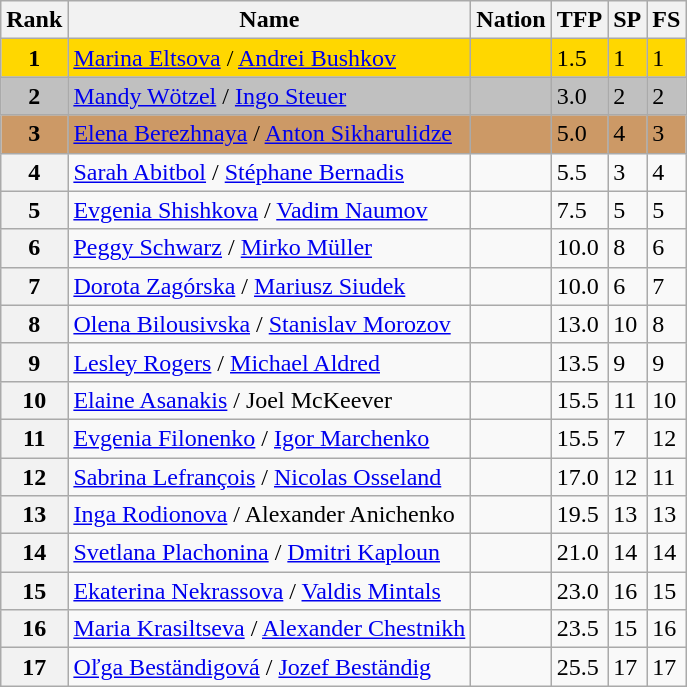<table class="wikitable">
<tr>
<th>Rank</th>
<th>Name</th>
<th>Nation</th>
<th>TFP</th>
<th>SP</th>
<th>FS</th>
</tr>
<tr bgcolor="gold">
<td align="center"><strong>1</strong></td>
<td><a href='#'>Marina Eltsova</a> / <a href='#'>Andrei Bushkov</a></td>
<td></td>
<td>1.5</td>
<td>1</td>
<td>1</td>
</tr>
<tr bgcolor="silver">
<td align="center"><strong>2</strong></td>
<td><a href='#'>Mandy Wötzel</a> / <a href='#'>Ingo Steuer</a></td>
<td></td>
<td>3.0</td>
<td>2</td>
<td>2</td>
</tr>
<tr bgcolor="cc9966">
<td align="center"><strong>3</strong></td>
<td><a href='#'>Elena Berezhnaya</a> / <a href='#'>Anton Sikharulidze</a></td>
<td></td>
<td>5.0</td>
<td>4</td>
<td>3</td>
</tr>
<tr>
<th>4</th>
<td><a href='#'>Sarah Abitbol</a> / <a href='#'>Stéphane Bernadis</a></td>
<td></td>
<td>5.5</td>
<td>3</td>
<td>4</td>
</tr>
<tr>
<th>5</th>
<td><a href='#'>Evgenia Shishkova</a> / <a href='#'>Vadim Naumov</a></td>
<td></td>
<td>7.5</td>
<td>5</td>
<td>5</td>
</tr>
<tr>
<th>6</th>
<td><a href='#'>Peggy Schwarz</a> / <a href='#'>Mirko Müller</a></td>
<td></td>
<td>10.0</td>
<td>8</td>
<td>6</td>
</tr>
<tr>
<th>7</th>
<td><a href='#'>Dorota Zagórska</a> / <a href='#'>Mariusz Siudek</a></td>
<td></td>
<td>10.0</td>
<td>6</td>
<td>7</td>
</tr>
<tr>
<th>8</th>
<td><a href='#'>Olena Bilousivska</a> / <a href='#'>Stanislav Morozov</a></td>
<td></td>
<td>13.0</td>
<td>10</td>
<td>8</td>
</tr>
<tr>
<th>9</th>
<td><a href='#'>Lesley Rogers</a> / <a href='#'>Michael Aldred</a></td>
<td></td>
<td>13.5</td>
<td>9</td>
<td>9</td>
</tr>
<tr>
<th>10</th>
<td><a href='#'>Elaine Asanakis</a> / Joel McKeever</td>
<td></td>
<td>15.5</td>
<td>11</td>
<td>10</td>
</tr>
<tr>
<th>11</th>
<td><a href='#'>Evgenia Filonenko</a> / <a href='#'>Igor Marchenko</a></td>
<td></td>
<td>15.5</td>
<td>7</td>
<td>12</td>
</tr>
<tr>
<th>12</th>
<td><a href='#'>Sabrina Lefrançois</a> / <a href='#'>Nicolas Osseland</a></td>
<td></td>
<td>17.0</td>
<td>12</td>
<td>11</td>
</tr>
<tr>
<th>13</th>
<td><a href='#'>Inga Rodionova</a> / Alexander Anichenko</td>
<td></td>
<td>19.5</td>
<td>13</td>
<td>13</td>
</tr>
<tr>
<th>14</th>
<td><a href='#'>Svetlana Plachonina</a> / <a href='#'>Dmitri Kaploun</a></td>
<td></td>
<td>21.0</td>
<td>14</td>
<td>14</td>
</tr>
<tr>
<th>15</th>
<td><a href='#'>Ekaterina Nekrassova</a> / <a href='#'>Valdis Mintals</a></td>
<td></td>
<td>23.0</td>
<td>16</td>
<td>15</td>
</tr>
<tr>
<th>16</th>
<td><a href='#'>Maria Krasiltseva</a> / <a href='#'>Alexander Chestnikh</a></td>
<td></td>
<td>23.5</td>
<td>15</td>
<td>16</td>
</tr>
<tr>
<th>17</th>
<td><a href='#'>Oľga Beständigová</a> / <a href='#'>Jozef Beständig</a></td>
<td></td>
<td>25.5</td>
<td>17</td>
<td>17</td>
</tr>
</table>
